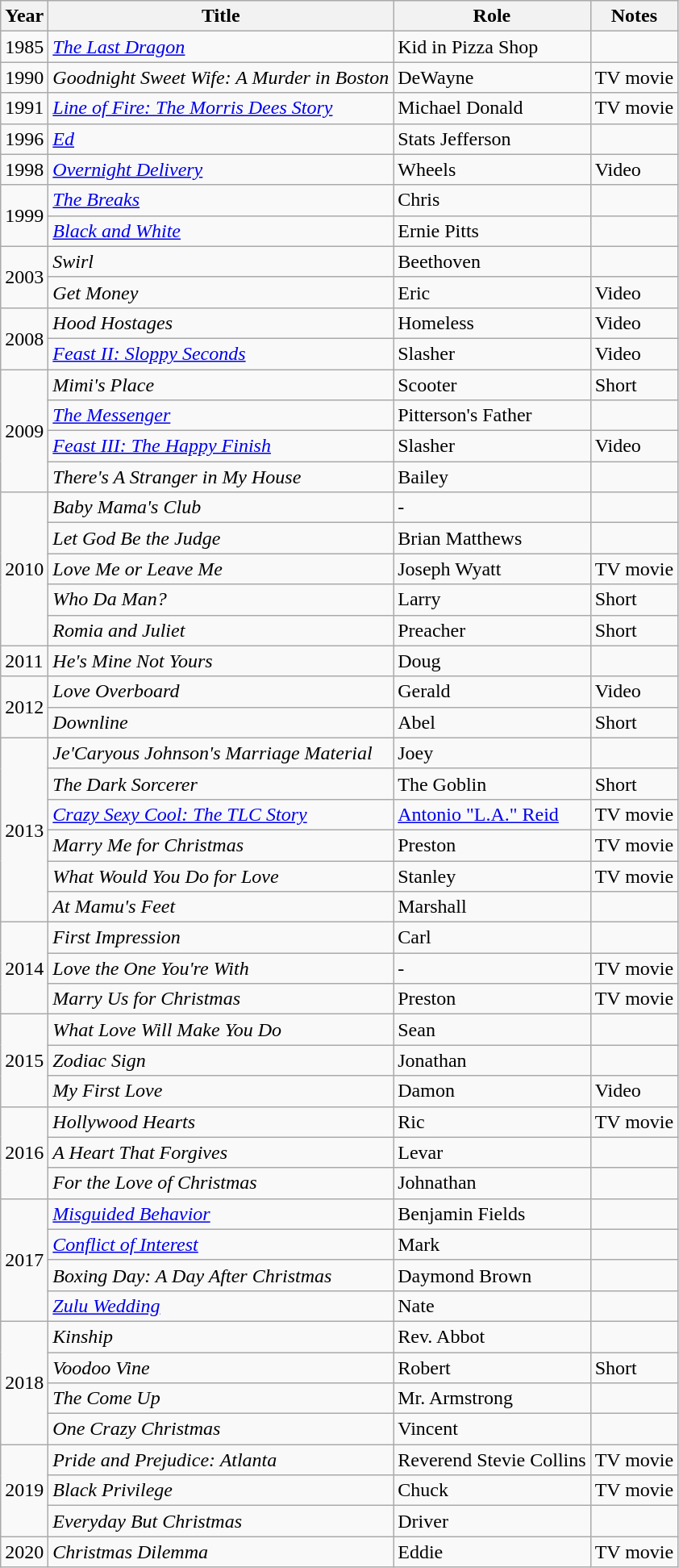<table class="wikitable plainrowheaders sortable" style="margin-right: 0;">
<tr>
<th scope="col">Year</th>
<th scope="col">Title</th>
<th scope="col">Role</th>
<th scope="col" class="unsortable">Notes</th>
</tr>
<tr>
<td>1985</td>
<td><em><a href='#'>The Last Dragon</a></em></td>
<td>Kid in Pizza Shop</td>
<td></td>
</tr>
<tr>
<td>1990</td>
<td><em>Goodnight Sweet Wife: A Murder in Boston</em></td>
<td>DeWayne</td>
<td>TV movie</td>
</tr>
<tr>
<td>1991</td>
<td><em><a href='#'>Line of Fire: The Morris Dees Story</a></em></td>
<td>Michael Donald</td>
<td>TV movie</td>
</tr>
<tr>
<td>1996</td>
<td><em><a href='#'>Ed</a></em></td>
<td>Stats Jefferson</td>
<td></td>
</tr>
<tr>
<td>1998</td>
<td><em><a href='#'>Overnight Delivery</a></em></td>
<td>Wheels</td>
<td>Video</td>
</tr>
<tr>
<td rowspan="2">1999</td>
<td><em><a href='#'>The Breaks</a></em></td>
<td>Chris</td>
<td></td>
</tr>
<tr>
<td><em><a href='#'>Black and White</a></em></td>
<td>Ernie Pitts</td>
<td></td>
</tr>
<tr>
<td rowspan="2">2003</td>
<td><em>Swirl</em></td>
<td>Beethoven</td>
<td></td>
</tr>
<tr>
<td><em>Get Money</em></td>
<td>Eric</td>
<td>Video</td>
</tr>
<tr>
<td rowspan="2">2008</td>
<td><em>Hood Hostages</em></td>
<td>Homeless</td>
<td>Video</td>
</tr>
<tr>
<td><em><a href='#'>Feast II: Sloppy Seconds</a></em></td>
<td>Slasher</td>
<td>Video</td>
</tr>
<tr>
<td rowspan=4>2009</td>
<td><em>Mimi's Place</em></td>
<td>Scooter</td>
<td>Short</td>
</tr>
<tr>
<td><em><a href='#'>The Messenger</a></em></td>
<td>Pitterson's Father</td>
<td></td>
</tr>
<tr>
<td><em><a href='#'>Feast III: The Happy Finish</a></em></td>
<td>Slasher</td>
<td>Video</td>
</tr>
<tr>
<td><em>There's A Stranger in My House</em></td>
<td>Bailey</td>
<td></td>
</tr>
<tr>
<td rowspan=5>2010</td>
<td><em>Baby Mama's Club</em></td>
<td>-</td>
<td></td>
</tr>
<tr>
<td><em>Let God Be the Judge</em></td>
<td>Brian Matthews</td>
<td></td>
</tr>
<tr>
<td><em>Love Me or Leave Me</em></td>
<td>Joseph Wyatt</td>
<td>TV movie</td>
</tr>
<tr>
<td><em>Who Da Man?</em></td>
<td>Larry</td>
<td>Short</td>
</tr>
<tr>
<td><em>Romia and Juliet</em></td>
<td>Preacher</td>
<td>Short</td>
</tr>
<tr>
<td>2011</td>
<td><em>He's Mine Not Yours</em></td>
<td>Doug</td>
<td></td>
</tr>
<tr>
<td rowspan="2">2012</td>
<td><em>Love Overboard</em></td>
<td>Gerald</td>
<td>Video</td>
</tr>
<tr>
<td><em>Downline</em></td>
<td>Abel</td>
<td>Short</td>
</tr>
<tr>
<td rowspan=6>2013</td>
<td><em>Je'Caryous Johnson's Marriage Material</em></td>
<td>Joey</td>
<td></td>
</tr>
<tr>
<td><em>The Dark Sorcerer</em></td>
<td>The Goblin</td>
<td>Short</td>
</tr>
<tr>
<td><em><a href='#'>Crazy Sexy Cool: The TLC Story</a></em></td>
<td><a href='#'>Antonio "L.A." Reid</a></td>
<td>TV movie</td>
</tr>
<tr>
<td><em>Marry Me for Christmas</em></td>
<td>Preston</td>
<td>TV movie</td>
</tr>
<tr>
<td><em>What Would You Do for Love</em></td>
<td>Stanley</td>
<td>TV movie</td>
</tr>
<tr>
<td><em>At Mamu's Feet</em></td>
<td>Marshall</td>
<td></td>
</tr>
<tr>
<td rowspan=3>2014</td>
<td><em>First Impression</em></td>
<td>Carl</td>
<td></td>
</tr>
<tr>
<td><em>Love the One You're With</em></td>
<td>-</td>
<td>TV movie</td>
</tr>
<tr>
<td><em>Marry Us for Christmas</em></td>
<td>Preston</td>
<td>TV movie</td>
</tr>
<tr>
<td rowspan=3>2015</td>
<td><em>What Love Will Make You Do</em></td>
<td>Sean</td>
<td></td>
</tr>
<tr>
<td><em>Zodiac Sign</em></td>
<td>Jonathan</td>
<td></td>
</tr>
<tr>
<td><em>My First Love</em></td>
<td>Damon</td>
<td>Video</td>
</tr>
<tr>
<td rowspan=3>2016</td>
<td><em>Hollywood Hearts</em></td>
<td>Ric</td>
<td>TV movie</td>
</tr>
<tr>
<td><em>A Heart That Forgives</em></td>
<td>Levar</td>
<td></td>
</tr>
<tr>
<td><em>For the Love of Christmas</em></td>
<td>Johnathan</td>
<td></td>
</tr>
<tr>
<td rowspan=4>2017</td>
<td><em><a href='#'>Misguided Behavior</a></em></td>
<td>Benjamin Fields</td>
<td></td>
</tr>
<tr>
<td><em><a href='#'>Conflict of Interest</a></em></td>
<td>Mark</td>
<td></td>
</tr>
<tr>
<td><em>Boxing Day: A Day After Christmas</em></td>
<td>Daymond Brown</td>
<td></td>
</tr>
<tr>
<td><em><a href='#'>Zulu Wedding</a></em></td>
<td>Nate</td>
<td></td>
</tr>
<tr>
<td rowspan=4>2018</td>
<td><em>Kinship</em></td>
<td>Rev. Abbot</td>
<td></td>
</tr>
<tr>
<td><em>Voodoo Vine</em></td>
<td>Robert</td>
<td>Short</td>
</tr>
<tr>
<td><em>The Come Up</em></td>
<td>Mr. Armstrong</td>
<td></td>
</tr>
<tr>
<td><em>One Crazy Christmas</em></td>
<td>Vincent</td>
<td></td>
</tr>
<tr>
<td rowspan=3>2019</td>
<td><em>Pride and Prejudice: Atlanta</em></td>
<td>Reverend Stevie Collins</td>
<td>TV movie</td>
</tr>
<tr>
<td><em>Black Privilege</em></td>
<td>Chuck</td>
<td>TV movie</td>
</tr>
<tr>
<td><em>Everyday But Christmas</em></td>
<td>Driver</td>
<td></td>
</tr>
<tr>
<td>2020</td>
<td><em>Christmas Dilemma</em></td>
<td>Eddie</td>
<td>TV movie</td>
</tr>
</table>
